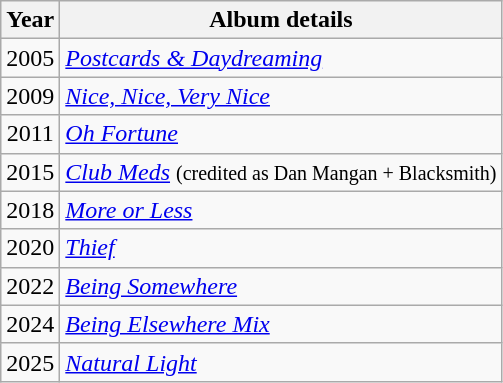<table class="wikitable" style="text-align:center;">
<tr>
<th>Year</th>
<th>Album details</th>
</tr>
<tr>
<td>2005</td>
<td style="text-align:left;"><em><a href='#'>Postcards & Daydreaming</a></em><br></td>
</tr>
<tr>
<td>2009</td>
<td style="text-align:left;"><em><a href='#'>Nice, Nice, Very Nice</a></em><br></td>
</tr>
<tr>
<td>2011</td>
<td style="text-align:left;"><em><a href='#'>Oh Fortune</a></em><br></td>
</tr>
<tr>
<td>2015</td>
<td style="text-align:left;"><em><a href='#'>Club Meds</a></em> <small>(credited as Dan Mangan + Blacksmith)</small><br></td>
</tr>
<tr>
<td>2018</td>
<td style="text-align:left;"><em><a href='#'>More or Less</a></em><br></td>
</tr>
<tr>
<td>2020</td>
<td style="text-align:left;"><em><a href='#'>Thief</a></em><br></td>
</tr>
<tr>
<td>2022</td>
<td style="text-align:left;"><em><a href='#'>Being Somewhere</a></em><br></td>
</tr>
<tr>
<td>2024</td>
<td style="text-align:left;"><em><a href='#'>Being Elsewhere Mix</a></em><br></td>
</tr>
<tr>
<td>2025</td>
<td style="text-align:left;"><em><a href='#'>Natural Light</a></em><br></td>
</tr>
</table>
